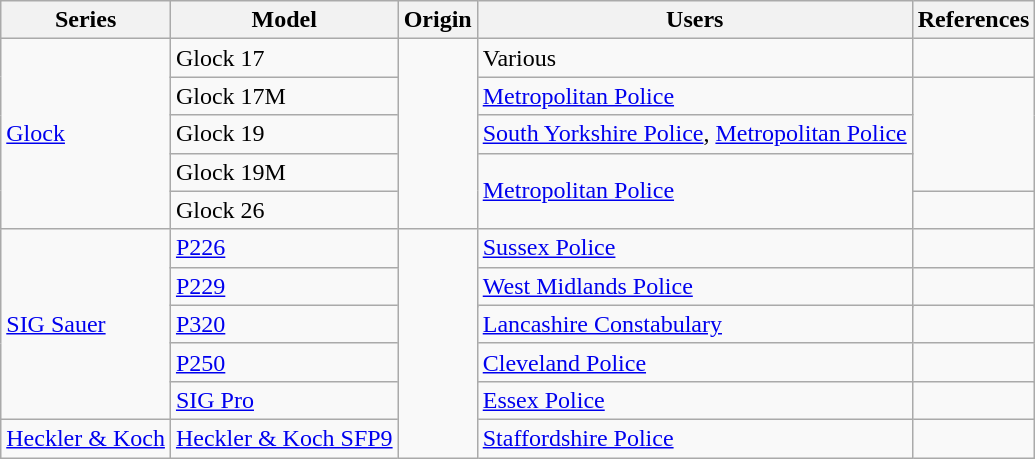<table class="wikitable">
<tr>
<th>Series</th>
<th>Model</th>
<th>Origin</th>
<th>Users</th>
<th>References</th>
</tr>
<tr>
<td rowspan="5"><a href='#'>Glock</a></td>
<td>Glock 17</td>
<td rowspan="5"></td>
<td>Various</td>
<td></td>
</tr>
<tr>
<td>Glock 17M</td>
<td><a href='#'>Metropolitan Police</a></td>
<td rowspan="3"></td>
</tr>
<tr>
<td>Glock 19</td>
<td><a href='#'>South Yorkshire Police</a>, <a href='#'>Metropolitan Police</a></td>
</tr>
<tr>
<td>Glock 19M</td>
<td rowspan="2"><a href='#'>Metropolitan Police</a></td>
</tr>
<tr>
<td>Glock 26</td>
<td></td>
</tr>
<tr>
<td rowspan="7"><a href='#'>SIG Sauer</a></td>
<td><a href='#'>P226</a></td>
<td rowspan="8"></td>
<td><a href='#'>Sussex Police</a></td>
<td></td>
</tr>
<tr>
<td><a href='#'>P229</a></td>
<td rowspan="2"><a href='#'>West Midlands Police</a></td>
<td rowspan="2"></td>
</tr>
<tr>
<td rowspan="2"><a href='#'>P320</a></td>
</tr>
<tr>
<td><a href='#'>Lancashire Constabulary</a></td>
<td></td>
</tr>
<tr>
<td rowspan="2"><a href='#'>P250</a></td>
<td><a href='#'>Cleveland Police</a></td>
<td></td>
</tr>
<tr>
<td rowspan="2"><a href='#'>Essex Police</a></td>
<td rowspan="2"></td>
</tr>
<tr>
<td><a href='#'>SIG Pro</a></td>
</tr>
<tr>
<td><a href='#'>Heckler & Koch</a></td>
<td><a href='#'>Heckler & Koch SFP9</a></td>
<td><a href='#'>Staffordshire Police</a></td>
<td></td>
</tr>
</table>
